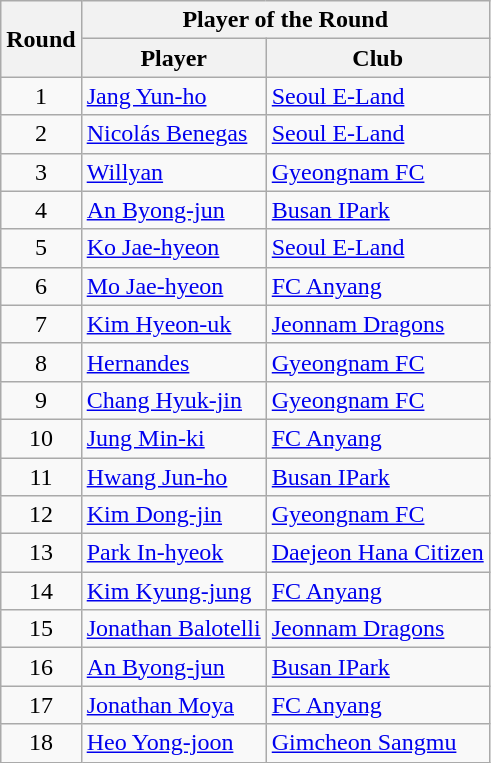<table class="wikitable">
<tr>
<th rowspan="2">Round</th>
<th colspan="2">Player of the Round</th>
</tr>
<tr>
<th>Player</th>
<th>Club</th>
</tr>
<tr>
<td align=center>1</td>
<td> <a href='#'>Jang Yun-ho</a></td>
<td><a href='#'>Seoul E-Land</a></td>
</tr>
<tr>
<td align=center>2</td>
<td> <a href='#'>Nicolás Benegas</a></td>
<td><a href='#'>Seoul E-Land</a></td>
</tr>
<tr>
<td align=center>3</td>
<td> <a href='#'>Willyan</a></td>
<td><a href='#'>Gyeongnam FC</a></td>
</tr>
<tr>
<td align=center>4</td>
<td> <a href='#'>An Byong-jun</a></td>
<td><a href='#'>Busan IPark</a></td>
</tr>
<tr>
<td align=center>5</td>
<td> <a href='#'>Ko Jae-hyeon</a></td>
<td><a href='#'>Seoul E-Land</a></td>
</tr>
<tr>
<td align=center>6</td>
<td> <a href='#'>Mo Jae-hyeon</a></td>
<td><a href='#'>FC Anyang</a></td>
</tr>
<tr>
<td align=center>7</td>
<td> <a href='#'>Kim Hyeon-uk</a></td>
<td><a href='#'>Jeonnam Dragons</a></td>
</tr>
<tr>
<td align=center>8</td>
<td> <a href='#'>Hernandes</a></td>
<td><a href='#'>Gyeongnam FC</a></td>
</tr>
<tr>
<td align=center>9</td>
<td> <a href='#'>Chang Hyuk-jin</a></td>
<td><a href='#'>Gyeongnam FC</a></td>
</tr>
<tr>
<td align=center>10</td>
<td> <a href='#'>Jung Min-ki</a></td>
<td><a href='#'>FC Anyang</a></td>
</tr>
<tr>
<td align=center>11</td>
<td> <a href='#'>Hwang Jun-ho</a></td>
<td><a href='#'>Busan IPark</a></td>
</tr>
<tr>
<td align=center>12</td>
<td> <a href='#'>Kim Dong-jin</a></td>
<td><a href='#'>Gyeongnam FC</a></td>
</tr>
<tr>
<td align=center>13</td>
<td> <a href='#'>Park In-hyeok</a></td>
<td><a href='#'>Daejeon Hana Citizen</a></td>
</tr>
<tr>
<td align=center>14</td>
<td> <a href='#'>Kim Kyung-jung</a></td>
<td><a href='#'>FC Anyang</a></td>
</tr>
<tr>
<td align=center>15</td>
<td> <a href='#'>Jonathan Balotelli</a></td>
<td><a href='#'>Jeonnam Dragons</a></td>
</tr>
<tr>
<td align=center>16</td>
<td> <a href='#'>An Byong-jun</a></td>
<td><a href='#'>Busan IPark</a></td>
</tr>
<tr>
<td align=center>17</td>
<td> <a href='#'>Jonathan Moya</a></td>
<td><a href='#'>FC Anyang</a></td>
</tr>
<tr>
<td align=center>18</td>
<td> <a href='#'>Heo Yong-joon</a></td>
<td><a href='#'>Gimcheon Sangmu</a></td>
</tr>
</table>
